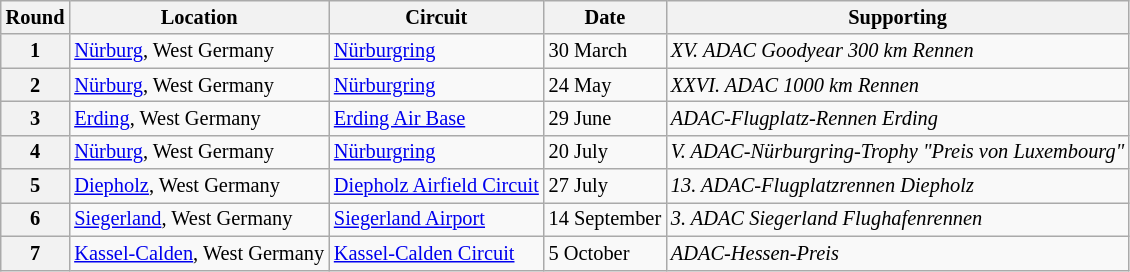<table class="wikitable" style="font-size: 85%;">
<tr>
<th>Round</th>
<th>Location</th>
<th>Circuit</th>
<th>Date</th>
<th>Supporting</th>
</tr>
<tr>
<th>1</th>
<td><a href='#'>Nürburg</a>, West Germany</td>
<td><a href='#'>Nürburgring</a></td>
<td>30 March</td>
<td><em>XV. ADAC Goodyear 300 km Rennen</em></td>
</tr>
<tr>
<th>2</th>
<td><a href='#'>Nürburg</a>, West Germany</td>
<td><a href='#'>Nürburgring</a></td>
<td>24 May</td>
<td><em>XXVI. ADAC 1000 km Rennen</em></td>
</tr>
<tr>
<th>3</th>
<td><a href='#'>Erding</a>, West Germany</td>
<td><a href='#'>Erding Air Base</a></td>
<td>29 June</td>
<td><em>ADAC-Flugplatz-Rennen Erding</em></td>
</tr>
<tr>
<th>4</th>
<td><a href='#'>Nürburg</a>, West Germany</td>
<td><a href='#'>Nürburgring</a></td>
<td>20 July</td>
<td><em>V. ADAC-Nürburgring-Trophy "Preis von Luxembourg"</em></td>
</tr>
<tr>
<th>5</th>
<td><a href='#'>Diepholz</a>, West Germany</td>
<td><a href='#'>Diepholz Airfield Circuit</a></td>
<td>27 July</td>
<td><em>13. ADAC-Flugplatzrennen Diepholz</em></td>
</tr>
<tr>
<th>6</th>
<td><a href='#'>Siegerland</a>, West Germany</td>
<td><a href='#'>Siegerland Airport</a></td>
<td>14 September</td>
<td><em>3. ADAC Siegerland Flughafenrennen</em></td>
</tr>
<tr>
<th>7</th>
<td><a href='#'>Kassel-Calden</a>, West Germany</td>
<td><a href='#'>Kassel-Calden Circuit</a></td>
<td>5 October</td>
<td><em>ADAC-Hessen-Preis</em></td>
</tr>
</table>
